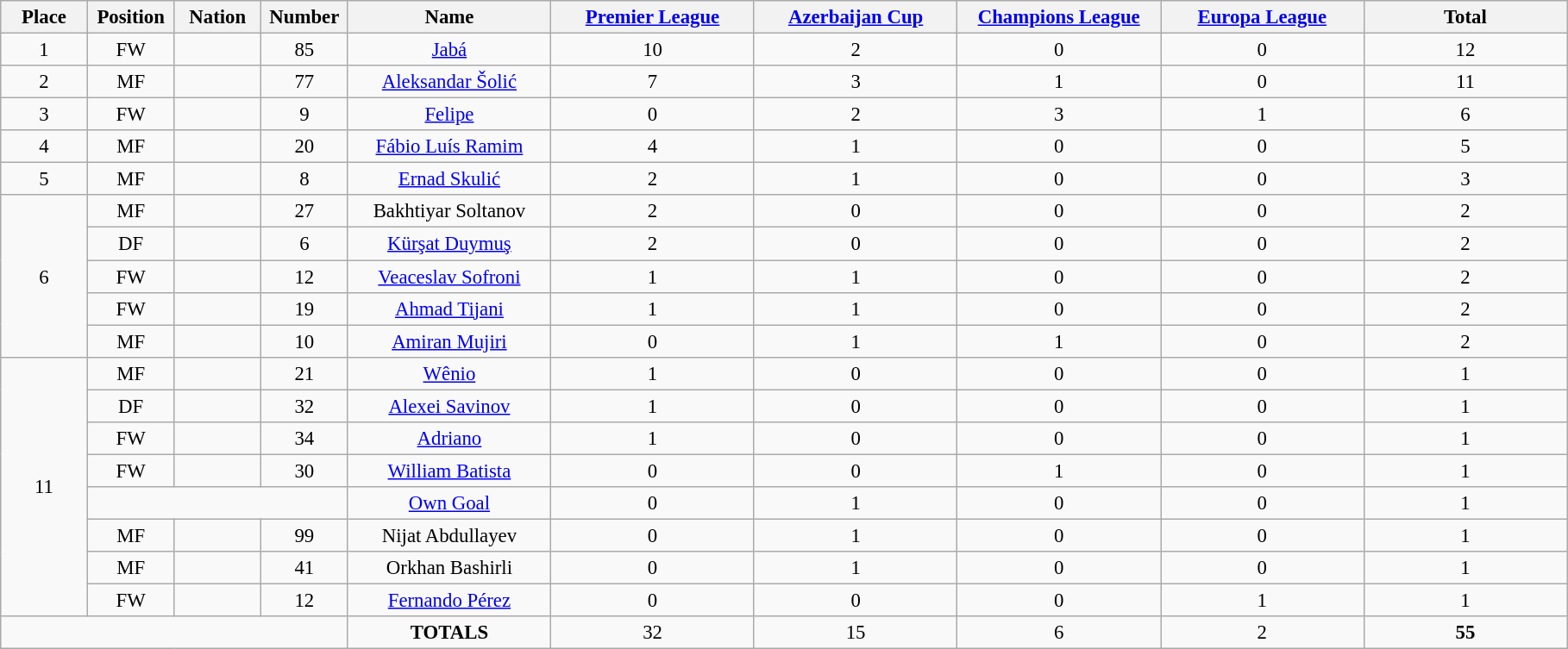<table class="wikitable" style="font-size: 95%; text-align: center;">
<tr>
<th width=60>Place</th>
<th width=60>Position</th>
<th width=60>Nation</th>
<th width=60>Number</th>
<th width=150>Name</th>
<th width=150><a href='#'>Premier League</a></th>
<th width=150><a href='#'>Azerbaijan Cup</a></th>
<th width=150><a href='#'>Champions League</a></th>
<th width=150><a href='#'>Europa League</a></th>
<th width=150>Total</th>
</tr>
<tr>
<td>1</td>
<td>FW</td>
<td></td>
<td>85</td>
<td><a href='#'>Jabá</a></td>
<td>10</td>
<td>2</td>
<td>0</td>
<td>0</td>
<td>12</td>
</tr>
<tr>
<td>2</td>
<td>MF</td>
<td></td>
<td>77</td>
<td><a href='#'>Aleksandar Šolić</a></td>
<td>7</td>
<td>3</td>
<td>1</td>
<td>0</td>
<td>11</td>
</tr>
<tr>
<td>3</td>
<td>FW</td>
<td></td>
<td>9</td>
<td><a href='#'>Felipe</a></td>
<td>0</td>
<td>2</td>
<td>3</td>
<td>1</td>
<td>6</td>
</tr>
<tr>
<td>4</td>
<td>MF</td>
<td></td>
<td>20</td>
<td><a href='#'>Fábio Luís Ramim</a></td>
<td>4</td>
<td>1</td>
<td>0</td>
<td>0</td>
<td>5</td>
</tr>
<tr>
<td>5</td>
<td>MF</td>
<td></td>
<td>8</td>
<td><a href='#'>Ernad Skulić</a></td>
<td>2</td>
<td>1</td>
<td>0</td>
<td>0</td>
<td>3</td>
</tr>
<tr>
<td rowspan="5">6</td>
<td>MF</td>
<td></td>
<td>27</td>
<td>Bakhtiyar Soltanov</td>
<td>2</td>
<td>0</td>
<td>0</td>
<td>0</td>
<td>2</td>
</tr>
<tr>
<td>DF</td>
<td></td>
<td>6</td>
<td><a href='#'>Kürşat Duymuş</a></td>
<td>2</td>
<td>0</td>
<td>0</td>
<td>0</td>
<td>2</td>
</tr>
<tr>
<td>FW</td>
<td></td>
<td>12</td>
<td><a href='#'>Veaceslav Sofroni</a></td>
<td>1</td>
<td>1</td>
<td>0</td>
<td>0</td>
<td>2</td>
</tr>
<tr>
<td>FW</td>
<td></td>
<td>19</td>
<td><a href='#'>Ahmad Tijani</a></td>
<td>1</td>
<td>1</td>
<td>0</td>
<td>0</td>
<td>2</td>
</tr>
<tr>
<td>MF</td>
<td></td>
<td>10</td>
<td><a href='#'>Amiran Mujiri</a></td>
<td>0</td>
<td>1</td>
<td>1</td>
<td>0</td>
<td>2</td>
</tr>
<tr>
<td rowspan="8">11</td>
<td>MF</td>
<td></td>
<td>21</td>
<td><a href='#'>Wênio</a></td>
<td>1</td>
<td>0</td>
<td>0</td>
<td>0</td>
<td>1</td>
</tr>
<tr>
<td>DF</td>
<td></td>
<td>32</td>
<td><a href='#'>Alexei Savinov</a></td>
<td>1</td>
<td>0</td>
<td>0</td>
<td>0</td>
<td>1</td>
</tr>
<tr>
<td>FW</td>
<td></td>
<td>34</td>
<td><a href='#'>Adriano</a></td>
<td>1</td>
<td>0</td>
<td>0</td>
<td>0</td>
<td>1</td>
</tr>
<tr>
<td>FW</td>
<td></td>
<td>30</td>
<td><a href='#'>William Batista</a></td>
<td>0</td>
<td>0</td>
<td>1</td>
<td>0</td>
<td>1</td>
</tr>
<tr>
<td colspan="3"></td>
<td><a href='#'>Own Goal</a></td>
<td>0</td>
<td>1</td>
<td>0</td>
<td>0</td>
<td>1</td>
</tr>
<tr>
<td>MF</td>
<td></td>
<td>99</td>
<td>Nijat Abdullayev</td>
<td>0</td>
<td>1</td>
<td>0</td>
<td>0</td>
<td>1</td>
</tr>
<tr>
<td>MF</td>
<td></td>
<td>41</td>
<td>Orkhan Bashirli</td>
<td>0</td>
<td>1</td>
<td>0</td>
<td>0</td>
<td>1</td>
</tr>
<tr>
<td>FW</td>
<td></td>
<td>12</td>
<td><a href='#'>Fernando Pérez</a></td>
<td>0</td>
<td>0</td>
<td>0</td>
<td>1</td>
<td>1</td>
</tr>
<tr>
<td colspan="4"></td>
<td><strong>TOTALS</strong></td>
<td>32</td>
<td>15</td>
<td>6</td>
<td>2</td>
<td><strong>55</strong></td>
</tr>
</table>
